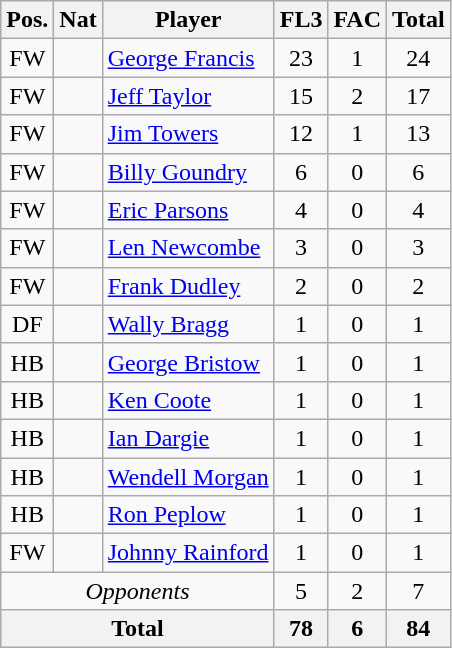<table class="wikitable"  style="text-align:center; border:1px #aaa solid;">
<tr>
<th>Pos.</th>
<th>Nat</th>
<th>Player</th>
<th>FL3</th>
<th>FAC</th>
<th>Total</th>
</tr>
<tr>
<td>FW</td>
<td></td>
<td style="text-align:left;"><a href='#'>George Francis</a></td>
<td>23</td>
<td>1</td>
<td>24</td>
</tr>
<tr>
<td>FW</td>
<td></td>
<td style="text-align:left;"><a href='#'>Jeff Taylor</a></td>
<td>15</td>
<td>2</td>
<td>17</td>
</tr>
<tr>
<td>FW</td>
<td></td>
<td style="text-align:left;"><a href='#'>Jim Towers</a></td>
<td>12</td>
<td>1</td>
<td>13</td>
</tr>
<tr>
<td>FW</td>
<td></td>
<td style="text-align:left;"><a href='#'>Billy Goundry</a></td>
<td>6</td>
<td>0</td>
<td>6</td>
</tr>
<tr>
<td>FW</td>
<td></td>
<td style="text-align:left;"><a href='#'>Eric Parsons</a></td>
<td>4</td>
<td>0</td>
<td>4</td>
</tr>
<tr>
<td>FW</td>
<td></td>
<td style="text-align:left;"><a href='#'>Len Newcombe</a></td>
<td>3</td>
<td>0</td>
<td>3</td>
</tr>
<tr>
<td>FW</td>
<td></td>
<td style="text-align:left;"><a href='#'>Frank Dudley</a></td>
<td>2</td>
<td>0</td>
<td>2</td>
</tr>
<tr>
<td>DF</td>
<td></td>
<td style="text-align:left;"><a href='#'>Wally Bragg</a></td>
<td>1</td>
<td>0</td>
<td>1</td>
</tr>
<tr>
<td>HB</td>
<td></td>
<td style="text-align:left;"><a href='#'>George Bristow</a></td>
<td>1</td>
<td>0</td>
<td>1</td>
</tr>
<tr>
<td>HB</td>
<td></td>
<td style="text-align:left;"><a href='#'>Ken Coote</a></td>
<td>1</td>
<td>0</td>
<td>1</td>
</tr>
<tr>
<td>HB</td>
<td></td>
<td style="text-align:left;"><a href='#'>Ian Dargie</a></td>
<td>1</td>
<td>0</td>
<td>1</td>
</tr>
<tr>
<td>HB</td>
<td></td>
<td style="text-align:left;"><a href='#'>Wendell Morgan</a></td>
<td>1</td>
<td>0</td>
<td>1</td>
</tr>
<tr>
<td>HB</td>
<td></td>
<td style="text-align:left;"><a href='#'>Ron Peplow</a></td>
<td>1</td>
<td>0</td>
<td>1</td>
</tr>
<tr>
<td>FW</td>
<td></td>
<td style="text-align:left;"><a href='#'>Johnny Rainford</a></td>
<td>1</td>
<td>0</td>
<td>1</td>
</tr>
<tr>
<td colspan="3"><em>Opponents</em></td>
<td>5</td>
<td>2</td>
<td>7</td>
</tr>
<tr>
<th colspan="3">Total</th>
<th>78</th>
<th>6</th>
<th>84</th>
</tr>
</table>
